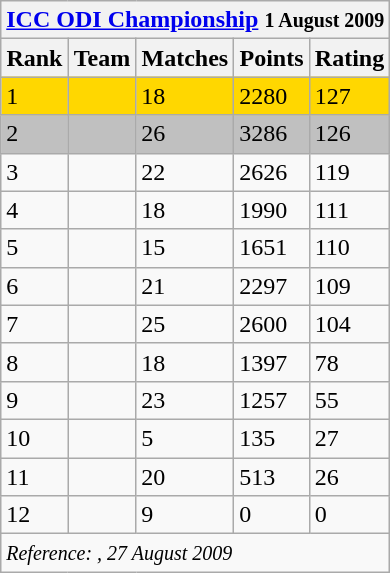<table class="wikitable">
<tr>
<th colspan="5"><a href='#'>ICC ODI Championship</a> <small>1 August 2009</small></th>
</tr>
<tr>
<th>Rank</th>
<th>Team</th>
<th>Matches</th>
<th>Points</th>
<th>Rating</th>
</tr>
<tr style="background-color:gold">
<td>1</td>
<td style="text-align:left;"></td>
<td>18</td>
<td>2280</td>
<td>127</td>
</tr>
<tr style="background-color:silver">
<td>2</td>
<td style="text-align:left;"></td>
<td>26</td>
<td>3286</td>
<td>126</td>
</tr>
<tr>
<td>3</td>
<td style="text-align:left;"></td>
<td>22</td>
<td>2626</td>
<td>119</td>
</tr>
<tr>
<td>4</td>
<td style="text-align:left;"></td>
<td>18</td>
<td>1990</td>
<td>111</td>
</tr>
<tr>
<td>5</td>
<td style="text-align:left;"></td>
<td>15</td>
<td>1651</td>
<td>110</td>
</tr>
<tr>
<td>6</td>
<td style="text-align:left;"></td>
<td>21</td>
<td>2297</td>
<td>109</td>
</tr>
<tr>
<td>7</td>
<td style="text-align:left;"></td>
<td>25</td>
<td>2600</td>
<td>104</td>
</tr>
<tr>
<td>8</td>
<td style="text-align:left;"></td>
<td>18</td>
<td>1397</td>
<td>78</td>
</tr>
<tr>
<td>9</td>
<td style="text-align:left;"></td>
<td>23</td>
<td>1257</td>
<td>55</td>
</tr>
<tr>
<td>10</td>
<td style="text-align:left;"></td>
<td>5</td>
<td>135</td>
<td>27</td>
</tr>
<tr>
<td>11</td>
<td style="text-align:left;"></td>
<td>20</td>
<td>513</td>
<td>26</td>
</tr>
<tr>
<td>12</td>
<td style="text-align:left;"></td>
<td>9</td>
<td>0</td>
<td>0</td>
</tr>
<tr>
<td colspan=5><small><em>Reference: , 27 August 2009</em></small></td>
</tr>
</table>
